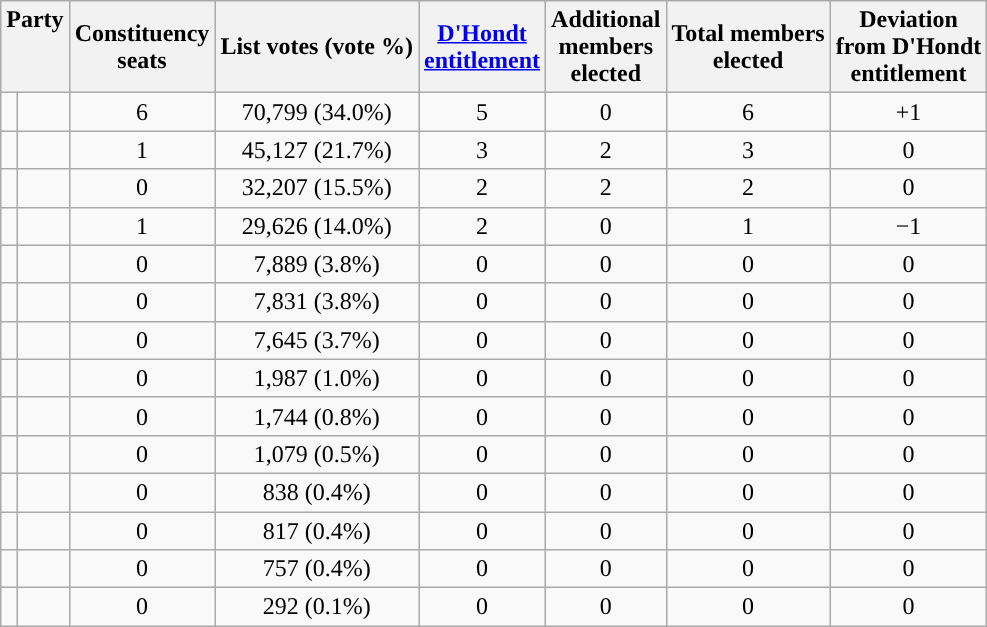<table class="wikitable" style="text-align:center">
<tr>
<th colspan="2"  style="text-align:center; vertical-align:top;">Party</th>
<th>Constituency<br>seats</th>
<th>List votes (vote %)</th>
<th><a href='#'>D'Hondt<br>entitlement</a></th>
<th>Additional<br>members<br>elected</th>
<th>Total members<br>elected</th>
<th>Deviation<br>from D'Hondt<br>entitlement</th>
</tr>
<tr>
<td style="width: 4px" bgcolor=></td>
<td style="text-align: left;" scope="row"><strong><a href='#'></a></strong></td>
<td>6</td>
<td>70,799  (34.0%)</td>
<td>5</td>
<td>0</td>
<td>6</td>
<td>+1</td>
</tr>
<tr>
<td style="width: 4px" bgcolor=></td>
<td style="text-align: left;" scope="row"><strong><a href='#'></a></strong></td>
<td>1</td>
<td>45,127  (21.7%)</td>
<td>3</td>
<td>2</td>
<td>3</td>
<td>0</td>
</tr>
<tr>
<td style="color:inherit;background-color:"></td>
<td style="text-align: left;" scope="row"><strong><a href='#'></a></strong></td>
<td>0</td>
<td>32,207  (15.5%)</td>
<td>2</td>
<td>2</td>
<td>2</td>
<td>0</td>
</tr>
<tr>
<td style="width: 4px" bgcolor=></td>
<td style="text-align: left;" scope="row"><strong><a href='#'></a></strong></td>
<td>1</td>
<td>29,626  (14.0%)</td>
<td>2</td>
<td>0</td>
<td>1</td>
<td>−1</td>
</tr>
<tr>
<td style="width: 4px" bgcolor=></td>
<td style="text-align: left;" scope="row"><strong><a href='#'></a></strong></td>
<td>0</td>
<td>7,889  (3.8%)</td>
<td>0</td>
<td>0</td>
<td>0</td>
<td>0</td>
</tr>
<tr>
<td style="width: 4px" bgcolor=></td>
<td style="text-align: left;" scope="row"><strong><a href='#'></a></strong></td>
<td>0</td>
<td>7,831  (3.8%)</td>
<td>0</td>
<td>0</td>
<td>0</td>
<td>0</td>
</tr>
<tr>
<td style="width: 4px" bgcolor=></td>
<td style="text-align: left;" scope="row"><strong><a href='#'></a></strong></td>
<td>0</td>
<td>7,645  (3.7%)</td>
<td>0</td>
<td>0</td>
<td>0</td>
<td>0</td>
</tr>
<tr>
<td style="width: 4px" bgcolor=></td>
<td style="text-align: left;" scope="row"><strong><a href='#'></a></strong></td>
<td>0</td>
<td>1,987 (1.0%)</td>
<td>0</td>
<td>0</td>
<td>0</td>
<td>0</td>
</tr>
<tr>
<td style="width: 4px" bgcolor=></td>
<td style="text-align: left;" scope="row"><strong><a href='#'></a></strong></td>
<td>0</td>
<td>1,744 (0.8%)</td>
<td>0</td>
<td>0</td>
<td>0</td>
<td>0</td>
</tr>
<tr>
<td style="width: 4px" bgcolor=></td>
<td style="text-align: left;" scope="row"><strong><a href='#'></a></strong></td>
<td>0</td>
<td>1,079 (0.5%)</td>
<td>0</td>
<td>0</td>
<td>0</td>
<td>0</td>
</tr>
<tr>
<td style="width: 4px" bgcolor=></td>
<td style="text-align: left;" scope="row"><strong><a href='#'></a></strong></td>
<td>0</td>
<td>838 (0.4%)</td>
<td>0</td>
<td>0</td>
<td>0</td>
<td>0</td>
</tr>
<tr>
<td style="width: 4px" bgcolor=></td>
<td style="text-align: left;" scope="row"><strong><a href='#'></a></strong></td>
<td>0</td>
<td>817 (0.4%)</td>
<td>0</td>
<td>0</td>
<td>0</td>
<td>0</td>
</tr>
<tr>
<td style="width: 4px" bgcolor=></td>
<td style="text-align: left;" scope="row"><strong><a href='#'></a></strong></td>
<td>0</td>
<td>757 (0.4%)</td>
<td>0</td>
<td>0</td>
<td>0</td>
<td>0</td>
</tr>
<tr>
<td style="width: 4px" bgcolor=></td>
<td style="text-align: left;" scope="row"><strong><a href='#'></a></strong></td>
<td>0</td>
<td>292 (0.1%)</td>
<td>0</td>
<td>0</td>
<td>0</td>
<td>0</td>
</tr>
</table>
